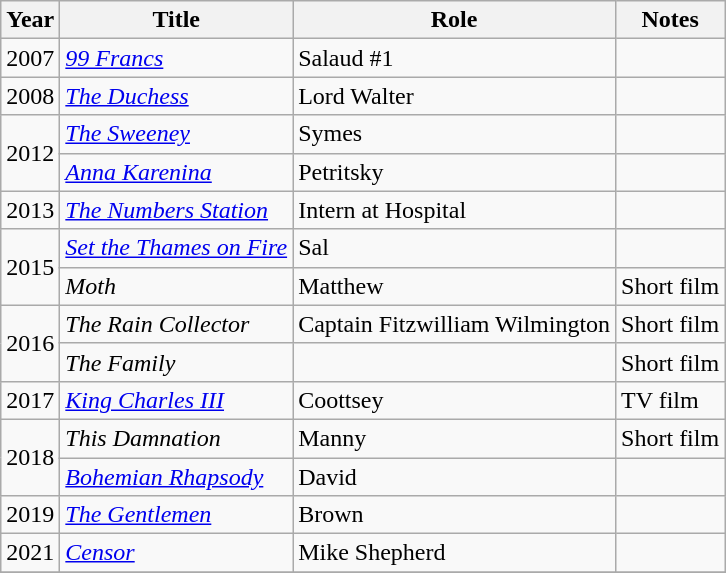<table class="wikitable sortable">
<tr>
<th>Year</th>
<th>Title</th>
<th>Role</th>
<th class"unsortable">Notes</th>
</tr>
<tr>
<td>2007</td>
<td><em><a href='#'>99 Francs</a></em></td>
<td>Salaud #1</td>
<td></td>
</tr>
<tr>
<td>2008</td>
<td><em><a href='#'>The Duchess</a></em></td>
<td>Lord Walter</td>
<td></td>
</tr>
<tr>
<td rowspan="2">2012</td>
<td><em><a href='#'>The Sweeney</a></em></td>
<td>Symes</td>
<td></td>
</tr>
<tr>
<td><em><a href='#'>Anna Karenina</a></em></td>
<td>Petritsky</td>
<td></td>
</tr>
<tr>
<td>2013</td>
<td><em><a href='#'>The Numbers Station</a></em></td>
<td>Intern at Hospital</td>
<td></td>
</tr>
<tr>
<td rowspan="2">2015</td>
<td><em><a href='#'>Set the Thames on Fire</a></em></td>
<td>Sal</td>
<td></td>
</tr>
<tr>
<td><em>Moth</em></td>
<td>Matthew</td>
<td>Short film</td>
</tr>
<tr>
<td rowspan="2">2016</td>
<td><em>The Rain Collector</em></td>
<td>Captain Fitzwilliam Wilmington</td>
<td>Short film</td>
</tr>
<tr>
<td><em>The Family</em></td>
<td></td>
<td>Short film</td>
</tr>
<tr>
<td>2017</td>
<td><em><a href='#'>King Charles III</a></em></td>
<td>Coottsey</td>
<td>TV film</td>
</tr>
<tr>
<td rowspan="2">2018</td>
<td><em>This Damnation</em></td>
<td>Manny</td>
<td>Short film</td>
</tr>
<tr>
<td><em><a href='#'>Bohemian Rhapsody</a></em></td>
<td>David</td>
<td></td>
</tr>
<tr>
<td>2019</td>
<td><em><a href='#'>The Gentlemen</a></em></td>
<td>Brown</td>
<td></td>
</tr>
<tr>
<td>2021</td>
<td><em><a href='#'>Censor</a></em></td>
<td>Mike Shepherd</td>
<td></td>
</tr>
<tr>
</tr>
</table>
